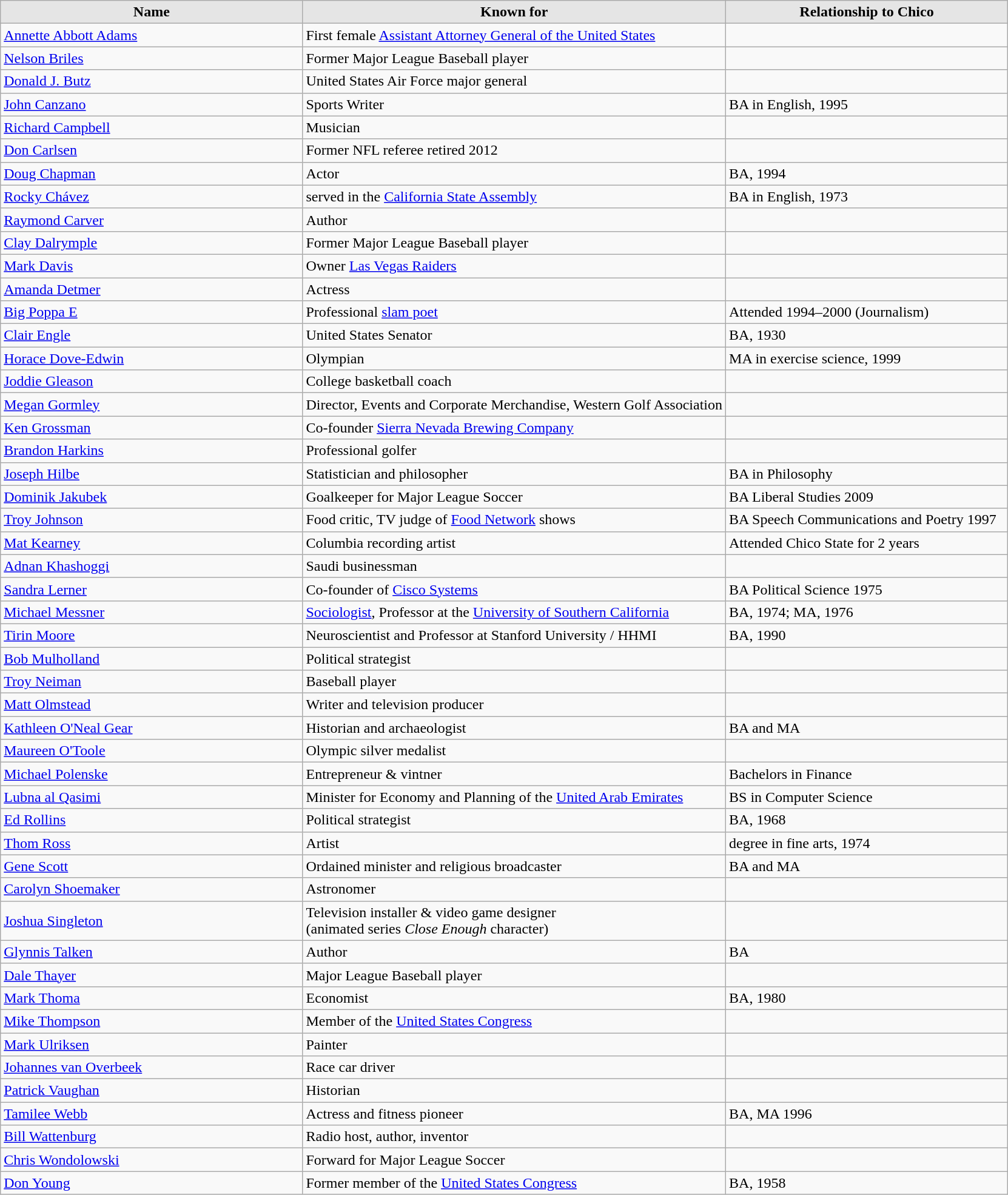<table class="wikitable">
<tr>
<th style="background:#e5e5e5; width:30%;">Name</th>
<th style="background:#e5e5e5; width:42%;">Known for</th>
<th style="background:#e5e5e5; width:28%;">Relationship to Chico</th>
</tr>
<tr>
<td><a href='#'>Annette Abbott Adams</a></td>
<td>First female <a href='#'>Assistant Attorney General of the United States</a></td>
<td></td>
</tr>
<tr>
<td><a href='#'>Nelson Briles</a></td>
<td>Former Major League Baseball player</td>
<td></td>
</tr>
<tr>
<td><a href='#'>Donald J. Butz</a></td>
<td>United States Air Force major general</td>
<td></td>
</tr>
<tr>
<td><a href='#'>John Canzano</a></td>
<td>Sports Writer</td>
<td>BA in English, 1995</td>
</tr>
<tr>
<td><a href='#'>Richard Campbell</a></td>
<td>Musician</td>
<td></td>
</tr>
<tr>
<td><a href='#'>Don Carlsen</a></td>
<td>Former NFL referee retired 2012</td>
<td></td>
</tr>
<tr>
<td><a href='#'>Doug Chapman</a></td>
<td>Actor</td>
<td>BA, 1994</td>
</tr>
<tr>
<td><a href='#'>Rocky Chávez</a></td>
<td>served in the <a href='#'>California State Assembly</a></td>
<td>BA in English, 1973</td>
</tr>
<tr>
<td><a href='#'>Raymond Carver</a></td>
<td>Author</td>
<td></td>
</tr>
<tr>
<td><a href='#'>Clay Dalrymple</a></td>
<td>Former Major League Baseball player</td>
<td></td>
</tr>
<tr>
<td><a href='#'>Mark Davis</a></td>
<td>Owner <a href='#'>Las Vegas Raiders</a></td>
<td></td>
</tr>
<tr>
<td><a href='#'>Amanda Detmer</a></td>
<td>Actress</td>
<td></td>
</tr>
<tr>
<td><a href='#'>Big Poppa E</a></td>
<td>Professional <a href='#'>slam poet</a></td>
<td>Attended 1994–2000 (Journalism)</td>
</tr>
<tr>
<td><a href='#'>Clair Engle</a></td>
<td>United States Senator</td>
<td>BA, 1930</td>
</tr>
<tr>
<td><a href='#'>Horace Dove-Edwin</a></td>
<td>Olympian</td>
<td>MA in exercise science, 1999</td>
</tr>
<tr>
<td><a href='#'>Joddie Gleason</a></td>
<td>College basketball coach</td>
<td></td>
</tr>
<tr>
<td><a href='#'>Megan Gormley</a></td>
<td>Director, Events and Corporate Merchandise, Western Golf Association</td>
<td></td>
</tr>
<tr>
<td><a href='#'>Ken Grossman</a></td>
<td>Co-founder <a href='#'>Sierra Nevada Brewing Company</a></td>
<td></td>
</tr>
<tr>
<td><a href='#'>Brandon Harkins</a></td>
<td>Professional golfer</td>
<td></td>
</tr>
<tr>
<td><a href='#'>Joseph Hilbe</a></td>
<td>Statistician and philosopher</td>
<td>BA in Philosophy</td>
</tr>
<tr>
<td><a href='#'>Dominik Jakubek</a></td>
<td>Goalkeeper for Major League Soccer</td>
<td>BA Liberal Studies 2009</td>
</tr>
<tr>
<td><a href='#'>Troy Johnson</a></td>
<td>Food critic, TV judge of <a href='#'>Food Network</a> shows</td>
<td>BA Speech Communications and Poetry 1997</td>
</tr>
<tr>
<td><a href='#'>Mat Kearney</a></td>
<td>Columbia recording artist</td>
<td>Attended Chico State for 2 years</td>
</tr>
<tr>
<td><a href='#'>Adnan Khashoggi</a></td>
<td>Saudi businessman</td>
<td></td>
</tr>
<tr>
<td><a href='#'>Sandra Lerner</a></td>
<td>Co-founder of <a href='#'>Cisco Systems</a></td>
<td>BA Political Science 1975</td>
</tr>
<tr>
<td><a href='#'>Michael Messner</a></td>
<td><a href='#'>Sociologist</a>, Professor at the <a href='#'>University of Southern California</a></td>
<td>BA, 1974; MA, 1976</td>
</tr>
<tr>
<td><a href='#'>Tirin Moore</a></td>
<td>Neuroscientist and Professor at Stanford University / HHMI</td>
<td>BA, 1990</td>
</tr>
<tr>
<td><a href='#'>Bob Mulholland</a></td>
<td>Political strategist</td>
<td></td>
</tr>
<tr>
<td><a href='#'>Troy Neiman</a></td>
<td>Baseball player</td>
<td></td>
</tr>
<tr>
<td><a href='#'>Matt Olmstead</a></td>
<td>Writer and television producer</td>
<td></td>
</tr>
<tr>
<td><a href='#'>Kathleen O'Neal Gear</a></td>
<td>Historian and archaeologist</td>
<td>BA and MA</td>
</tr>
<tr>
<td><a href='#'>Maureen O'Toole</a></td>
<td>Olympic silver medalist</td>
<td></td>
</tr>
<tr>
<td><a href='#'>Michael Polenske</a></td>
<td>Entrepreneur & vintner</td>
<td>Bachelors in Finance</td>
</tr>
<tr>
<td><a href='#'>Lubna al Qasimi</a></td>
<td>Minister for Economy and Planning of the <a href='#'>United Arab Emirates</a></td>
<td>BS in Computer Science</td>
</tr>
<tr>
<td><a href='#'>Ed Rollins</a></td>
<td>Political strategist</td>
<td>BA, 1968</td>
</tr>
<tr>
<td><a href='#'>Thom Ross</a></td>
<td>Artist</td>
<td>degree in fine arts, 1974</td>
</tr>
<tr>
<td><a href='#'>Gene Scott</a></td>
<td>Ordained minister and religious broadcaster</td>
<td>BA and MA</td>
</tr>
<tr>
<td><a href='#'>Carolyn Shoemaker</a></td>
<td>Astronomer</td>
<td></td>
</tr>
<tr>
<td><a href='#'>Joshua Singleton</a></td>
<td>Television installer & video game designer<br>(animated series <em>Close Enough</em> character)</td>
<td></td>
</tr>
<tr>
<td><a href='#'>Glynnis Talken</a></td>
<td>Author</td>
<td>BA</td>
</tr>
<tr>
<td><a href='#'>Dale Thayer</a></td>
<td>Major League Baseball player</td>
<td></td>
</tr>
<tr>
<td><a href='#'>Mark Thoma</a></td>
<td>Economist</td>
<td>BA, 1980</td>
</tr>
<tr>
<td><a href='#'>Mike Thompson</a></td>
<td>Member of the <a href='#'>United States Congress</a></td>
<td></td>
</tr>
<tr>
<td><a href='#'>Mark Ulriksen</a></td>
<td>Painter</td>
<td></td>
</tr>
<tr>
<td><a href='#'>Johannes van Overbeek</a></td>
<td>Race car driver</td>
<td></td>
</tr>
<tr>
<td><a href='#'>Patrick Vaughan</a></td>
<td>Historian</td>
<td></td>
</tr>
<tr>
<td><a href='#'>Tamilee Webb</a></td>
<td>Actress and fitness pioneer</td>
<td>BA, MA 1996</td>
</tr>
<tr>
<td><a href='#'>Bill Wattenburg</a></td>
<td>Radio host, author, inventor</td>
<td></td>
</tr>
<tr>
<td><a href='#'>Chris Wondolowski</a></td>
<td>Forward for Major League Soccer</td>
<td></td>
</tr>
<tr>
<td><a href='#'>Don Young</a></td>
<td>Former member of the <a href='#'>United States Congress</a></td>
<td>BA, 1958</td>
</tr>
</table>
